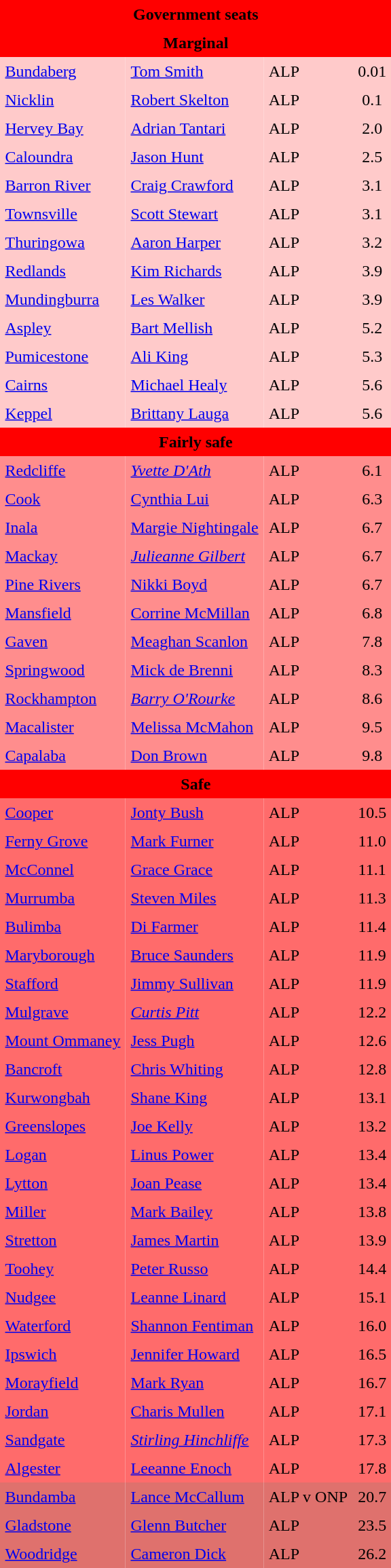<table class="toccolours" cellpadding="5" cellspacing="0" style="float:left; margin-right:.5em; margin-top:.4em; font-size:90 ppt;">
<tr>
<td colspan="4"  style="text-align:center; background:red;"><span><strong>Government seats</strong></span></td>
</tr>
<tr>
<td colspan="4"  style="text-align:center; background:red;"><span><strong>Marginal</strong></span></td>
</tr>
<tr>
<td style="text-align:left; background:#ffcaca;"><a href='#'>Bundaberg</a></td>
<td style="text-align:left; background:#ffcaca;"><a href='#'>Tom Smith</a></td>
<td style="text-align:left; background:#ffcaca;">ALP</td>
<td style="text-align:center; background:#ffcaca;">0.01</td>
</tr>
<tr>
<td style="text-align:left; background:#ffcaca;"><a href='#'>Nicklin</a></td>
<td style="text-align:left; background:#ffcaca;"><a href='#'>Robert Skelton</a></td>
<td style="text-align:left; background:#ffcaca;">ALP</td>
<td style="text-align:center; background:#ffcaca;">0.1</td>
</tr>
<tr>
<td style="text-align:left; background:#ffcaca;"><a href='#'>Hervey Bay</a></td>
<td style="text-align:left; background:#ffcaca;"><a href='#'>Adrian Tantari</a></td>
<td style="text-align:left; background:#ffcaca;">ALP</td>
<td style="text-align:center; background:#ffcaca;">2.0</td>
</tr>
<tr>
<td style="text-align:left; background:#ffcaca;"><a href='#'>Caloundra</a></td>
<td style="text-align:left; background:#ffcaca;"><a href='#'>Jason Hunt</a></td>
<td style="text-align:left; background:#ffcaca;">ALP</td>
<td style="text-align:center; background:#ffcaca;">2.5</td>
</tr>
<tr>
<td style="text-align:left; background:#ffcaca;"><a href='#'>Barron River</a></td>
<td style="text-align:left; background:#ffcaca;"><a href='#'>Craig Crawford</a></td>
<td style="text-align:left; background:#ffcaca;">ALP</td>
<td style="text-align:center; background:#ffcaca;">3.1</td>
</tr>
<tr>
<td style="text-align:left; background:#ffcaca;"><a href='#'>Townsville</a></td>
<td style="text-align:left; background:#ffcaca;"><a href='#'>Scott Stewart</a></td>
<td style="text-align:left; background:#ffcaca;">ALP</td>
<td style="text-align:center; background:#ffcaca;">3.1</td>
</tr>
<tr>
<td style="text-align:left; background:#ffcaca;"><a href='#'>Thuringowa</a></td>
<td style="text-align:left; background:#ffcaca;"><a href='#'>Aaron Harper</a></td>
<td style="text-align:left; background:#ffcaca;">ALP</td>
<td style="text-align:center; background:#ffcaca;">3.2</td>
</tr>
<tr>
<td style="text-align:left; background:#ffcaca;"><a href='#'>Redlands</a></td>
<td style="text-align:left; background:#ffcaca;"><a href='#'>Kim Richards</a></td>
<td style="text-align:left; background:#ffcaca;">ALP</td>
<td style="text-align:center; background:#ffcaca;">3.9</td>
</tr>
<tr>
<td style="text-align:left; background:#ffcaca;"><a href='#'>Mundingburra</a></td>
<td style="text-align:left; background:#ffcaca;"><a href='#'>Les Walker</a></td>
<td style="text-align:left; background:#ffcaca;">ALP</td>
<td style="text-align:center; background:#ffcaca;">3.9</td>
</tr>
<tr>
<td style="text-align:left; background:#ffcaca;"><a href='#'>Aspley</a></td>
<td style="text-align:left; background:#ffcaca;"><a href='#'>Bart Mellish</a></td>
<td style="text-align:left; background:#ffcaca;">ALP</td>
<td style="text-align:center; background:#ffcaca;">5.2</td>
</tr>
<tr>
<td style="text-align:left; background:#ffcaca;"><a href='#'>Pumicestone</a></td>
<td style="text-align:left; background:#ffcaca;"><a href='#'>Ali King</a></td>
<td style="text-align:left; background:#ffcaca;">ALP</td>
<td style="text-align:center; background:#ffcaca;">5.3</td>
</tr>
<tr>
<td style="text-align:left; background:#ffcaca;"><a href='#'>Cairns</a></td>
<td style="text-align:left; background:#ffcaca;"><a href='#'>Michael Healy</a></td>
<td style="text-align:left; background:#ffcaca;">ALP</td>
<td style="text-align:center; background:#ffcaca;">5.6</td>
</tr>
<tr>
<td style="text-align:left; background:#ffcaca;"><a href='#'>Keppel</a></td>
<td style="text-align:left; background:#ffcaca;"><a href='#'>Brittany Lauga</a></td>
<td style="text-align:left; background:#ffcaca;">ALP</td>
<td style="text-align:center; background:#ffcaca;">5.6</td>
</tr>
<tr>
<td colspan="4"  style="text-align:center; background:red;"><span><strong>Fairly safe</strong></span></td>
</tr>
<tr>
<td style="text-align:left; background:#ff8d8d;"><a href='#'>Redcliffe</a></td>
<td style="text-align:left; background:#ff8d8d;"><em><a href='#'>Yvette D'Ath</a></em></td>
<td style="text-align:left; background:#ff8d8d;">ALP</td>
<td style="text-align:center; background:#ff8d8d;">6.1</td>
</tr>
<tr>
<td style="text-align:left; background:#ff8d8d;"><a href='#'>Cook</a></td>
<td style="text-align:left; background:#ff8d8d;"><a href='#'>Cynthia Lui</a></td>
<td style="text-align:left; background:#ff8d8d;">ALP</td>
<td style="text-align:center; background:#ff8d8d;">6.3</td>
</tr>
<tr>
<td style="text-align:left; background:#ff8d8d;"><a href='#'>Inala</a></td>
<td style="text-align:left; background:#ff8d8d;"><a href='#'>Margie Nightingale</a></td>
<td style="text-align:left; background:#ff8d8d;">ALP</td>
<td style="text-align:center; background:#ff8d8d;">6.7</td>
</tr>
<tr>
<td style="text-align:left; background:#ff8d8d;"><a href='#'>Mackay</a></td>
<td style="text-align:left; background:#ff8d8d;"><em><a href='#'>Julieanne Gilbert</a></em></td>
<td style="text-align:left; background:#ff8d8d;">ALP</td>
<td style="text-align:center; background:#ff8d8d;">6.7</td>
</tr>
<tr>
<td style="text-align:left; background:#ff8d8d;"><a href='#'>Pine Rivers</a></td>
<td style="text-align:left; background:#ff8d8d;"><a href='#'>Nikki Boyd</a></td>
<td style="text-align:left; background:#ff8d8d;">ALP</td>
<td style="text-align:center; background:#ff8d8d;">6.7</td>
</tr>
<tr>
<td style="text-align:left; background:#ff8d8d;"><a href='#'>Mansfield</a></td>
<td style="text-align:left; background:#ff8d8d;"><a href='#'>Corrine McMillan</a></td>
<td style="text-align:left; background:#ff8d8d;">ALP</td>
<td style="text-align:center; background:#ff8d8d;">6.8</td>
</tr>
<tr>
<td style="text-align:left; background:#ff8d8d;"><a href='#'>Gaven</a></td>
<td style="text-align:left; background:#ff8d8d;"><a href='#'>Meaghan Scanlon</a></td>
<td style="text-align:left; background:#ff8d8d;">ALP</td>
<td style="text-align:center; background:#ff8d8d;">7.8</td>
</tr>
<tr>
<td style="text-align:left; background:#ff8d8d;"><a href='#'>Springwood</a></td>
<td style="text-align:left; background:#ff8d8d;"><a href='#'>Mick de Brenni</a></td>
<td style="text-align:left; background:#ff8d8d;">ALP</td>
<td style="text-align:center; background:#ff8d8d;">8.3</td>
</tr>
<tr>
<td style="text-align:left; background:#ff8d8d;"><a href='#'>Rockhampton</a></td>
<td style="text-align:left; background:#ff8d8d;"><em><a href='#'>Barry O'Rourke</a></em></td>
<td style="text-align:left; background:#ff8d8d;">ALP</td>
<td style="text-align:center; background:#ff8d8d;">8.6</td>
</tr>
<tr>
<td style="text-align:left; background:#ff8d8d;"><a href='#'>Macalister</a></td>
<td style="text-align:left; background:#ff8d8d;"><a href='#'>Melissa McMahon</a></td>
<td style="text-align:left; background:#ff8d8d;">ALP</td>
<td style="text-align:center; background:#ff8d8d;">9.5</td>
</tr>
<tr>
<td style="text-align:left; background:#ff8d8d;"><a href='#'>Capalaba</a></td>
<td style="text-align:left; background:#ff8d8d;"><a href='#'>Don Brown</a></td>
<td style="text-align:left; background:#ff8d8d;">ALP</td>
<td style="text-align:center; background:#ff8d8d;">9.8</td>
</tr>
<tr>
<td colspan="4"  style="text-align:center; background:red;"><span><strong>Safe</strong></span></td>
</tr>
<tr>
<td style="text-align:left; background:#ff6b6b;"><a href='#'>Cooper</a></td>
<td style="text-align:left; background:#ff6b6b;"><a href='#'>Jonty Bush</a></td>
<td style="text-align:left; background:#ff6b6b;">ALP</td>
<td style="text-align:center; background:#ff6b6b;">10.5</td>
</tr>
<tr>
<td style="text-align:left; background:#ff6b6b;"><a href='#'>Ferny Grove</a></td>
<td style="text-align:left; background:#ff6b6b;"><a href='#'>Mark Furner</a></td>
<td style="text-align:left; background:#ff6b6b;">ALP</td>
<td style="text-align:center; background:#ff6b6b;">11.0</td>
</tr>
<tr>
<td style="text-align:left; background:#ff6b6b;"><a href='#'>McConnel</a></td>
<td style="text-align:left; background:#ff6b6b;"><a href='#'>Grace Grace</a></td>
<td style="text-align:left; background:#ff6b6b;">ALP</td>
<td style="text-align:center; background:#ff6b6b;">11.1</td>
</tr>
<tr>
<td style="text-align:left; background:#ff6b6b;"><a href='#'>Murrumba</a></td>
<td style="text-align:left; background:#ff6b6b;"><a href='#'>Steven Miles</a></td>
<td style="text-align:left; background:#ff6b6b;">ALP</td>
<td style="text-align:center; background:#ff6b6b;">11.3</td>
</tr>
<tr>
<td style="text-align:left; background:#ff6b6b;"><a href='#'>Bulimba</a></td>
<td style="text-align:left; background:#ff6b6b;"><a href='#'>Di Farmer</a></td>
<td style="text-align:left; background:#ff6b6b;">ALP</td>
<td style="text-align:center; background:#ff6b6b;">11.4</td>
</tr>
<tr>
<td style="text-align:left; background:#ff6b6b;"><a href='#'>Maryborough</a></td>
<td style="text-align:left; background:#ff6b6b;"><a href='#'>Bruce Saunders</a></td>
<td style="text-align:left; background:#ff6b6b;">ALP</td>
<td style="text-align:center; background:#ff6b6b;">11.9</td>
</tr>
<tr>
<td style="text-align:left; background:#ff6b6b;"><a href='#'>Stafford</a></td>
<td style="text-align:left; background:#ff6b6b;"><a href='#'>Jimmy Sullivan</a></td>
<td style="text-align:left; background:#ff6b6b;">ALP</td>
<td style="text-align:center; background:#ff6b6b;">11.9</td>
</tr>
<tr>
<td style="text-align:left; background:#ff6b6b;"><a href='#'>Mulgrave</a></td>
<td style="text-align:left; background:#ff6b6b;"><em><a href='#'>Curtis Pitt</a></em></td>
<td style="text-align:left; background:#ff6b6b;">ALP</td>
<td style="text-align:center; background:#ff6b6b;">12.2</td>
</tr>
<tr>
<td style="text-align:left; background:#ff6b6b;"><a href='#'>Mount Ommaney</a></td>
<td style="text-align:left; background:#ff6b6b;"><a href='#'>Jess Pugh</a></td>
<td style="text-align:left; background:#ff6b6b;">ALP</td>
<td style="text-align:center; background:#ff6b6b;">12.6</td>
</tr>
<tr>
<td style="text-align:left; background:#ff6b6b;"><a href='#'>Bancroft</a></td>
<td style="text-align:left; background:#ff6b6b;"><a href='#'>Chris Whiting</a></td>
<td style="text-align:left; background:#ff6b6b;">ALP</td>
<td style="text-align:center; background:#ff6b6b;">12.8</td>
</tr>
<tr>
<td style="text-align:left; background:#ff6b6b;"><a href='#'>Kurwongbah</a></td>
<td style="text-align:left; background:#ff6b6b;"><a href='#'>Shane King</a></td>
<td style="text-align:left; background:#ff6b6b;">ALP</td>
<td style="text-align:center; background:#ff6b6b;">13.1</td>
</tr>
<tr>
<td style="text-align:left; background:#ff6b6b;"><a href='#'>Greenslopes</a></td>
<td style="text-align:left; background:#ff6b6b;"><a href='#'>Joe Kelly</a></td>
<td style="text-align:left; background:#ff6b6b;">ALP</td>
<td style="text-align:center; background:#ff6b6b;">13.2</td>
</tr>
<tr>
<td style="text-align:left; background:#ff6b6b;"><a href='#'>Logan</a></td>
<td style="text-align:left; background:#ff6b6b;"><a href='#'>Linus Power</a></td>
<td style="text-align:left; background:#ff6b6b;">ALP</td>
<td style="text-align:center; background:#ff6b6b;">13.4</td>
</tr>
<tr>
<td style="text-align:left; background:#ff6b6b;"><a href='#'>Lytton</a></td>
<td style="text-align:left; background:#ff6b6b;"><a href='#'>Joan Pease</a></td>
<td style="text-align:left; background:#ff6b6b;">ALP</td>
<td style="text-align:center; background:#ff6b6b;">13.4</td>
</tr>
<tr>
<td style="text-align:left; background:#ff6b6b;"><a href='#'>Miller</a></td>
<td style="text-align:left; background:#ff6b6b;"><a href='#'>Mark Bailey</a></td>
<td style="text-align:left; background:#ff6b6b;">ALP</td>
<td style="text-align:center; background:#ff6b6b;">13.8</td>
</tr>
<tr>
<td style="text-align:left; background:#ff6b6b;"><a href='#'>Stretton</a></td>
<td style="text-align:left; background:#ff6b6b;"><a href='#'>James Martin</a></td>
<td style="text-align:left; background:#ff6b6b;">ALP</td>
<td style="text-align:center; background:#ff6b6b;">13.9</td>
</tr>
<tr>
<td style="text-align:left; background:#ff6b6b;"><a href='#'>Toohey</a></td>
<td style="text-align:left; background:#ff6b6b;"><a href='#'>Peter Russo</a></td>
<td style="text-align:left; background:#ff6b6b;">ALP</td>
<td style="text-align:center; background:#ff6b6b;">14.4</td>
</tr>
<tr>
<td style="text-align:left; background:#ff6b6b;"><a href='#'>Nudgee</a></td>
<td style="text-align:left; background:#ff6b6b;"><a href='#'>Leanne Linard</a></td>
<td style="text-align:left; background:#ff6b6b;">ALP</td>
<td style="text-align:center; background:#ff6b6b;">15.1</td>
</tr>
<tr>
<td style="text-align:left; background:#ff6b6b;"><a href='#'>Waterford</a></td>
<td style="text-align:left; background:#ff6b6b;"><a href='#'>Shannon Fentiman</a></td>
<td style="text-align:left; background:#ff6b6b;">ALP</td>
<td style="text-align:center; background:#ff6b6b;">16.0</td>
</tr>
<tr>
<td style="text-align:left; background:#ff6b6b;"><a href='#'>Ipswich</a></td>
<td style="text-align:left; background:#ff6b6b;"><a href='#'>Jennifer Howard</a></td>
<td style="text-align:left; background:#ff6b6b;">ALP</td>
<td style="text-align:center; background:#ff6b6b;">16.5</td>
</tr>
<tr>
<td style="text-align:left; background:#ff6b6b;"><a href='#'>Morayfield</a></td>
<td style="text-align:left; background:#ff6b6b;"><a href='#'>Mark Ryan</a></td>
<td style="text-align:left; background:#ff6b6b;">ALP</td>
<td style="text-align:center; background:#ff6b6b;">16.7</td>
</tr>
<tr>
<td style="text-align:left; background:#ff6b6b;"><a href='#'>Jordan</a></td>
<td style="text-align:left; background:#ff6b6b;"><a href='#'>Charis Mullen</a></td>
<td style="text-align:left; background:#ff6b6b;">ALP</td>
<td style="text-align:center; background:#ff6b6b;">17.1</td>
</tr>
<tr>
<td style="text-align:left; background:#ff6b6b;"><a href='#'>Sandgate</a></td>
<td style="text-align:left; background:#ff6b6b;"><em><a href='#'>Stirling Hinchliffe</a></em></td>
<td style="text-align:left; background:#ff6b6b;">ALP</td>
<td style="text-align:center; background:#ff6b6b;">17.3</td>
</tr>
<tr>
<td style="text-align:left; background:#ff6b6b;"><a href='#'>Algester</a></td>
<td style="text-align:left; background:#ff6b6b;"><a href='#'>Leeanne Enoch</a></td>
<td style="text-align:left; background:#ff6b6b;">ALP</td>
<td style="text-align:center; background:#ff6b6b;">17.8</td>
</tr>
<tr>
<td style="text-align:left; background:#df716d;"><a href='#'>Bundamba</a></td>
<td style="text-align:left; background:#df716d;"><a href='#'>Lance McCallum</a></td>
<td style="text-align:left; background:#df716d;">ALP v ONP</td>
<td style="text-align:center; background:#df716d;">20.7</td>
</tr>
<tr>
<td style="text-align:left; background:#df716d;"><a href='#'>Gladstone</a></td>
<td style="text-align:left; background:#df716d;"><a href='#'>Glenn Butcher</a></td>
<td style="text-align:left; background:#df716d;">ALP</td>
<td style="text-align:center; background:#df716d;">23.5</td>
</tr>
<tr>
<td style="text-align:left; background:#df716d;"><a href='#'>Woodridge</a></td>
<td style="text-align:left; background:#df716d;"><a href='#'>Cameron Dick</a></td>
<td style="text-align:left; background:#df716d;">ALP</td>
<td style="text-align:center; background:#df716d;">26.2</td>
</tr>
<tr>
</tr>
</table>
